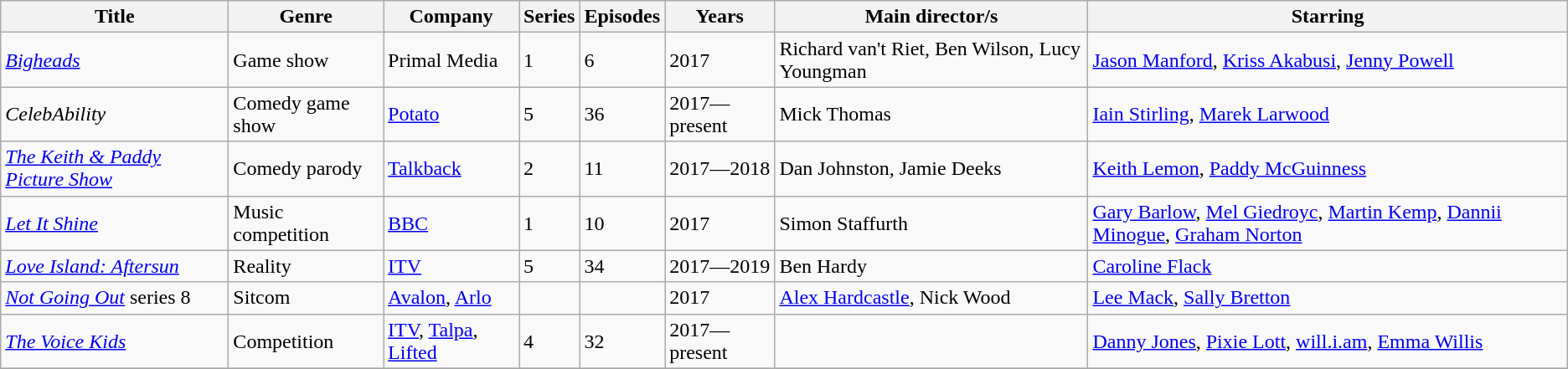<table class="wikitable unsortable">
<tr>
<th>Title</th>
<th>Genre</th>
<th>Company</th>
<th>Series</th>
<th>Episodes</th>
<th>Years</th>
<th>Main director/s</th>
<th>Starring</th>
</tr>
<tr>
<td><em><a href='#'>Bigheads</a></em></td>
<td>Game show</td>
<td>Primal Media</td>
<td>1</td>
<td>6</td>
<td>2017</td>
<td>Richard van't Riet, Ben Wilson, Lucy Youngman</td>
<td><a href='#'>Jason Manford</a>, <a href='#'>Kriss Akabusi</a>, <a href='#'>Jenny Powell</a></td>
</tr>
<tr>
<td><em>CelebAbility</em></td>
<td>Comedy game show</td>
<td><a href='#'>Potato</a></td>
<td>5</td>
<td>36</td>
<td>2017—present</td>
<td>Mick Thomas</td>
<td><a href='#'>Iain Stirling</a>, <a href='#'>Marek Larwood</a></td>
</tr>
<tr>
<td><em><a href='#'>The Keith & Paddy Picture Show</a></em></td>
<td>Comedy parody</td>
<td><a href='#'>Talkback</a></td>
<td>2</td>
<td>11</td>
<td>2017—2018</td>
<td>Dan Johnston, Jamie Deeks</td>
<td><a href='#'>Keith Lemon</a>, <a href='#'>Paddy McGuinness</a></td>
</tr>
<tr>
<td><em><a href='#'>Let It Shine</a></em></td>
<td>Music competition</td>
<td><a href='#'>BBC</a></td>
<td>1</td>
<td>10</td>
<td>2017</td>
<td>Simon Staffurth</td>
<td><a href='#'>Gary Barlow</a>, <a href='#'>Mel Giedroyc</a>, <a href='#'>Martin Kemp</a>, <a href='#'>Dannii Minogue</a>, <a href='#'>Graham Norton</a></td>
</tr>
<tr>
<td><em><a href='#'>Love Island: Aftersun</a></em></td>
<td>Reality</td>
<td><a href='#'>ITV</a></td>
<td>5</td>
<td>34</td>
<td>2017—2019</td>
<td>Ben Hardy</td>
<td><a href='#'>Caroline Flack</a></td>
</tr>
<tr>
<td><em><a href='#'>Not Going Out</a></em> series 8</td>
<td>Sitcom</td>
<td><a href='#'>Avalon</a>, <a href='#'>Arlo</a></td>
<td></td>
<td></td>
<td>2017</td>
<td><a href='#'>Alex Hardcastle</a>, Nick Wood</td>
<td><a href='#'>Lee Mack</a>, <a href='#'>Sally Bretton</a></td>
</tr>
<tr>
<td><em><a href='#'>The Voice Kids</a></em></td>
<td>Competition</td>
<td><a href='#'>ITV</a>, <a href='#'>Talpa</a>, <a href='#'>Lifted</a></td>
<td>4</td>
<td>32</td>
<td>2017—present</td>
<td></td>
<td><a href='#'>Danny Jones</a>, <a href='#'>Pixie Lott</a>, <a href='#'>will.i.am</a>, <a href='#'>Emma Willis</a></td>
</tr>
<tr>
</tr>
</table>
